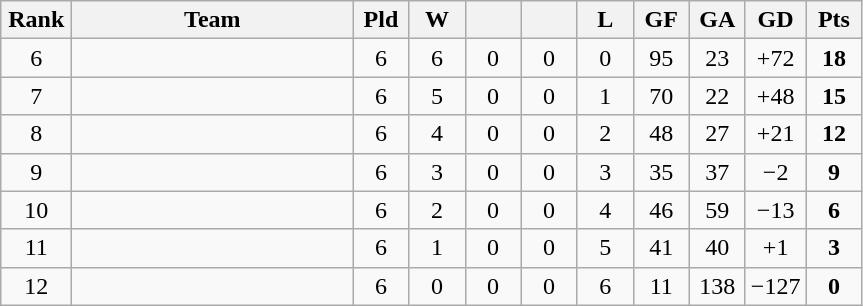<table class="wikitable" style="text-align: center;">
<tr>
<th width="40">Rank</th>
<th width="180">Team</th>
<th width="30">Pld</th>
<th width="30">W</th>
<th width="30"></th>
<th width="30"></th>
<th width="30">L</th>
<th width="30">GF</th>
<th width="30">GA</th>
<th width="30">GD</th>
<th width="30">Pts</th>
</tr>
<tr>
<td>6</td>
<td style="text-align:left;"></td>
<td>6</td>
<td>6</td>
<td>0</td>
<td>0</td>
<td>0</td>
<td>95</td>
<td>23</td>
<td>+72</td>
<td><strong>18</strong></td>
</tr>
<tr>
<td>7</td>
<td style="text-align:left;"></td>
<td>6</td>
<td>5</td>
<td>0</td>
<td>0</td>
<td>1</td>
<td>70</td>
<td>22</td>
<td>+48</td>
<td><strong>15</strong></td>
</tr>
<tr>
<td>8</td>
<td style="text-align:left;"></td>
<td>6</td>
<td>4</td>
<td>0</td>
<td>0</td>
<td>2</td>
<td>48</td>
<td>27</td>
<td>+21</td>
<td><strong>12</strong></td>
</tr>
<tr>
<td>9</td>
<td style="text-align:left;"></td>
<td>6</td>
<td>3</td>
<td>0</td>
<td>0</td>
<td>3</td>
<td>35</td>
<td>37</td>
<td>−2</td>
<td><strong>9</strong></td>
</tr>
<tr>
<td>10</td>
<td style="text-align:left;"></td>
<td>6</td>
<td>2</td>
<td>0</td>
<td>0</td>
<td>4</td>
<td>46</td>
<td>59</td>
<td>−13</td>
<td><strong>6</strong></td>
</tr>
<tr>
<td>11</td>
<td style="text-align:left;"></td>
<td>6</td>
<td>1</td>
<td>0</td>
<td>0</td>
<td>5</td>
<td>41</td>
<td>40</td>
<td>+1</td>
<td><strong>3</strong></td>
</tr>
<tr>
<td>12</td>
<td style="text-align:left;"></td>
<td>6</td>
<td>0</td>
<td>0</td>
<td>0</td>
<td>6</td>
<td>11</td>
<td>138</td>
<td>−127</td>
<td><strong>0</strong></td>
</tr>
</table>
